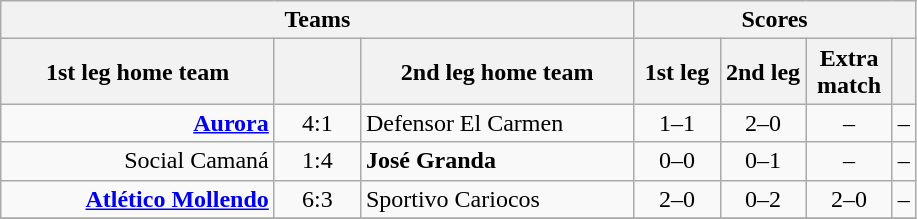<table class="wikitable" style="text-align: center;">
<tr>
<th colspan=3>Teams</th>
<th colspan=4>Scores</th>
</tr>
<tr>
<th width="175">1st leg home team</th>
<th width="50"></th>
<th width="175">2nd leg home team</th>
<th width="50">1st leg</th>
<th width="50">2nd leg</th>
<th width="50">Extra match</th>
<th></th>
</tr>
<tr>
<td align=right><strong><a href='#'>Aurora</a></strong></td>
<td>4:1</td>
<td align=left>Defensor El Carmen</td>
<td>1–1</td>
<td>2–0</td>
<td>–</td>
<td>–</td>
</tr>
<tr>
<td align=right>Social Camaná</td>
<td>1:4</td>
<td align=left><strong>José Granda</strong></td>
<td>0–0</td>
<td>0–1</td>
<td>–</td>
<td>–</td>
</tr>
<tr>
<td align=right><strong><a href='#'>Atlético Mollendo</a></strong></td>
<td>6:3</td>
<td align=left>Sportivo Cariocos</td>
<td>2–0</td>
<td>0–2</td>
<td>2–0</td>
<td>–</td>
</tr>
<tr>
</tr>
</table>
